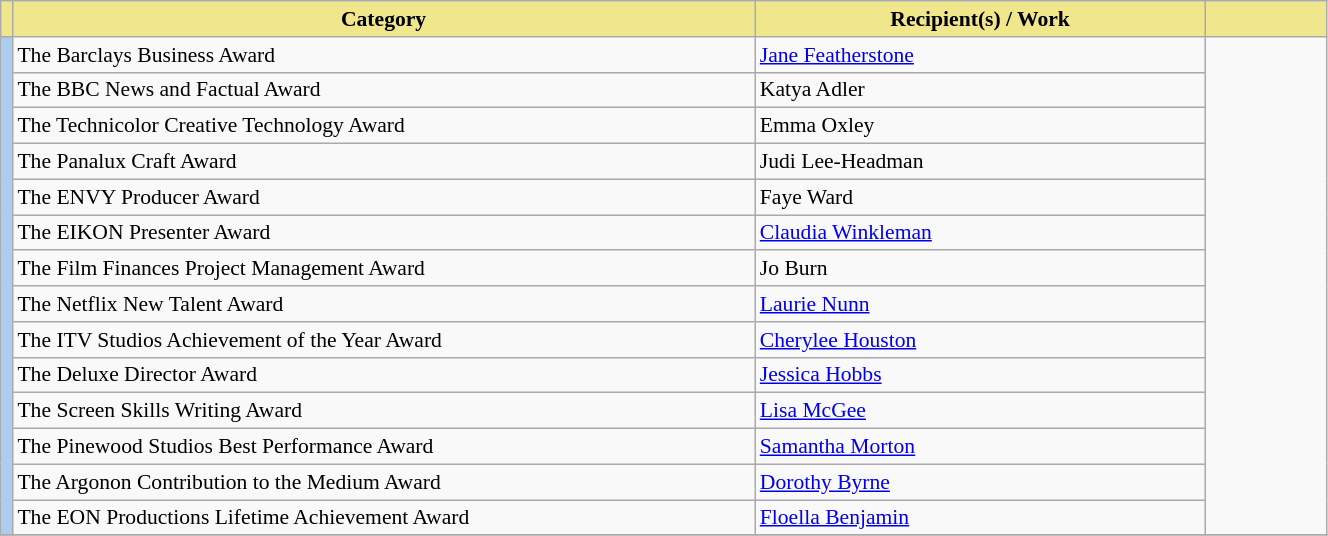<table class="wikitable" width="70%" scope="col" style="text-align: left; font-size: 90%">
<tr col>
<th style="background:#F0E68C" width="1px"></th>
<th style="background:#F0E68C" width="56%">Category</th>
<th style="background:#F0E68C" width="34%">Recipient(s) / Work</th>
<th style="background:#F0E68C" scope="col" class="unsortable"></th>
</tr>
<tr>
<td rowspan="14"  style="background: #abcdef;"></td>
<td scope="col" style="align:left">The Barclays Business Award</td>
<td><a href='#'>Jane Featherstone</a></td>
<td rowspan="14"></td>
</tr>
<tr>
<td>The BBC News and Factual Award</td>
<td>Katya Adler</td>
</tr>
<tr>
<td>The Technicolor Creative Technology Award</td>
<td>Emma Oxley</td>
</tr>
<tr>
<td>The Panalux Craft Award</td>
<td>Judi Lee-Headman</td>
</tr>
<tr>
<td>The ENVY Producer Award</td>
<td>Faye Ward</td>
</tr>
<tr>
<td>The EIKON Presenter Award</td>
<td><a href='#'>Claudia Winkleman</a></td>
</tr>
<tr>
<td>The Film Finances Project Management Award</td>
<td>Jo Burn</td>
</tr>
<tr>
<td>The Netflix New Talent Award</td>
<td><a href='#'>Laurie Nunn</a></td>
</tr>
<tr>
<td>The ITV Studios Achievement of the Year Award</td>
<td><a href='#'>Cherylee Houston</a></td>
</tr>
<tr>
<td>The Deluxe Director Award</td>
<td><a href='#'>Jessica Hobbs</a></td>
</tr>
<tr>
<td>The Screen Skills Writing Award</td>
<td><a href='#'>Lisa McGee</a></td>
</tr>
<tr>
<td>The Pinewood Studios Best Performance Award</td>
<td><a href='#'>Samantha Morton</a></td>
</tr>
<tr>
<td>The Argonon Contribution to the Medium Award</td>
<td><a href='#'>Dorothy Byrne</a></td>
</tr>
<tr>
<td>The EON Productions Lifetime Achievement Award</td>
<td><a href='#'>Floella Benjamin</a></td>
</tr>
<tr>
</tr>
</table>
